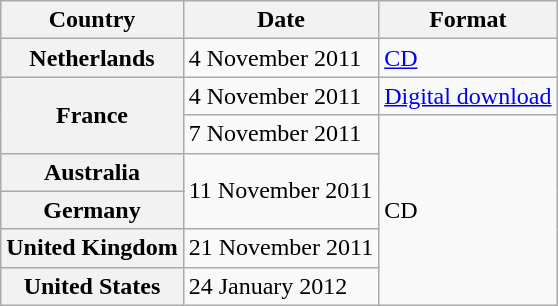<table class="wikitable plainrowheaders">
<tr>
<th>Country</th>
<th>Date</th>
<th>Format</th>
</tr>
<tr>
<th scope="row">Netherlands</th>
<td>4 November 2011</td>
<td><a href='#'>CD</a></td>
</tr>
<tr>
<th scope="row" rowspan="2">France</th>
<td>4 November 2011</td>
<td><a href='#'>Digital download</a></td>
</tr>
<tr>
<td>7 November 2011</td>
<td rowspan="5">CD</td>
</tr>
<tr>
<th scope="row">Australia</th>
<td rowspan="2">11 November 2011</td>
</tr>
<tr>
<th scope="row">Germany</th>
</tr>
<tr>
<th scope="row">United Kingdom</th>
<td>21 November 2011</td>
</tr>
<tr>
<th scope="row">United States</th>
<td>24 January 2012</td>
</tr>
</table>
